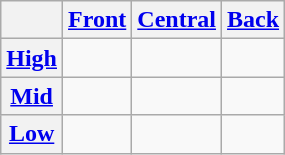<table class="wikitable" style=text-align:center>
<tr>
<th></th>
<th><a href='#'>Front</a></th>
<th><a href='#'>Central</a></th>
<th><a href='#'>Back</a></th>
</tr>
<tr>
<th><a href='#'>High</a></th>
<td></td>
<td></td>
<td></td>
</tr>
<tr>
<th><a href='#'>Mid</a></th>
<td></td>
<td></td>
<td></td>
</tr>
<tr>
<th><a href='#'>Low</a></th>
<td></td>
<td></td>
<td></td>
</tr>
</table>
